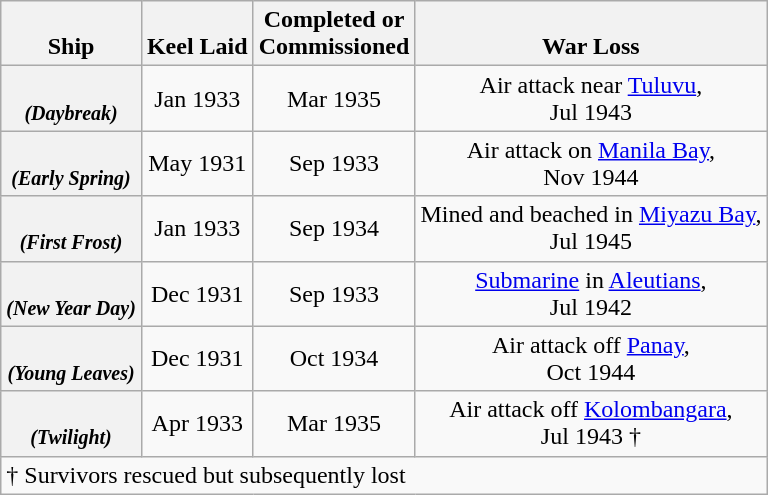<table class="wikitable plainrowheaders" style="text-align: center">
<tr valign="bottom">
<th scope="col">Ship</th>
<th scope="col">Keel Laid</th>
<th scope="col">Completed or<br>Commissioned</th>
<th scope="col">War Loss</th>
</tr>
<tr>
<th><br><small><em>(Daybreak)</em></small></th>
<td>Jan 1933</td>
<td>Mar 1935</td>
<td>Air attack near <a href='#'>Tuluvu</a>,<br>Jul 1943</td>
</tr>
<tr>
<th><br><small><em>(Early Spring)</em></small></th>
<td>May 1931</td>
<td>Sep 1933</td>
<td>Air attack on <a href='#'>Manila Bay</a>,<br>Nov 1944</td>
</tr>
<tr>
<th><br><small><em>(First Frost)</em></small></th>
<td>Jan 1933</td>
<td>Sep 1934</td>
<td>Mined and beached in <a href='#'>Miyazu Bay</a>,<br>Jul 1945</td>
</tr>
<tr>
<th><br><small><em>(New Year Day)</em></small></th>
<td>Dec 1931</td>
<td>Sep 1933</td>
<td><a href='#'>Submarine</a> in <a href='#'>Aleutians</a>,<br>Jul 1942</td>
</tr>
<tr>
<th><br><small><em>(Young Leaves)</em></small></th>
<td>Dec 1931</td>
<td>Oct 1934</td>
<td>Air attack off <a href='#'>Panay</a>,<br>Oct 1944</td>
</tr>
<tr>
<th><br><small><em>(Twilight)</em></small></th>
<td>Apr 1933</td>
<td>Mar 1935</td>
<td>Air attack off <a href='#'>Kolombangara</a>,<br>Jul 1943 †</td>
</tr>
<tr>
<td colspan=11 style="text-align: left">† Survivors rescued but subsequently lost</td>
</tr>
</table>
